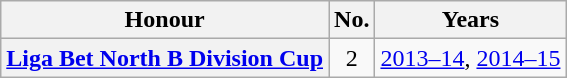<table class="wikitable plainrowheaders">
<tr>
<th scope=col>Honour</th>
<th scope=col>No.</th>
<th scope=col>Years</th>
</tr>
<tr>
<th scope=row><a href='#'>Liga Bet North B Division Cup</a></th>
<td align=center>2</td>
<td><a href='#'>2013–14</a>, <a href='#'>2014–15</a></td>
</tr>
</table>
